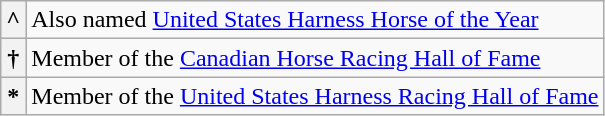<table class="wikitable">
<tr>
<th>^</th>
<td>Also named <a href='#'>United States Harness Horse of the Year</a></td>
</tr>
<tr>
<th>†</th>
<td>Member of the <a href='#'>Canadian Horse Racing Hall of Fame</a></td>
</tr>
<tr>
<th><strong>*</strong></th>
<td>Member of the <a href='#'>United States Harness Racing Hall of Fame</a></td>
</tr>
</table>
